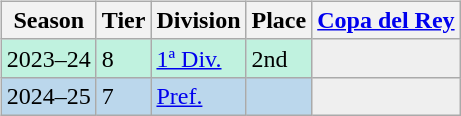<table>
<tr>
<td valign="top" width=0%><br><table class="wikitable">
<tr style="background:#f0f6fa;">
<th>Season</th>
<th>Tier</th>
<th>Division</th>
<th>Place</th>
<th><a href='#'>Copa del Rey</a></th>
</tr>
<tr>
<td style="background:#C0F2DF;">2023–24</td>
<td style="background:#C0F2DF;">8</td>
<td style="background:#C0F2DF;"><a href='#'>1ª Div.</a></td>
<td style="background:#C0F2DF;">2nd</td>
<th style="background:#efefef;"></th>
</tr>
<tr>
<td style="background:#BBD7EC;">2024–25</td>
<td style="background:#BBD7EC;">7</td>
<td style="background:#BBD7EC;"><a href='#'>Pref.</a></td>
<td style="background:#BBD7EC;"></td>
<th style="background:#efefef;"></th>
</tr>
</table>
</td>
</tr>
</table>
